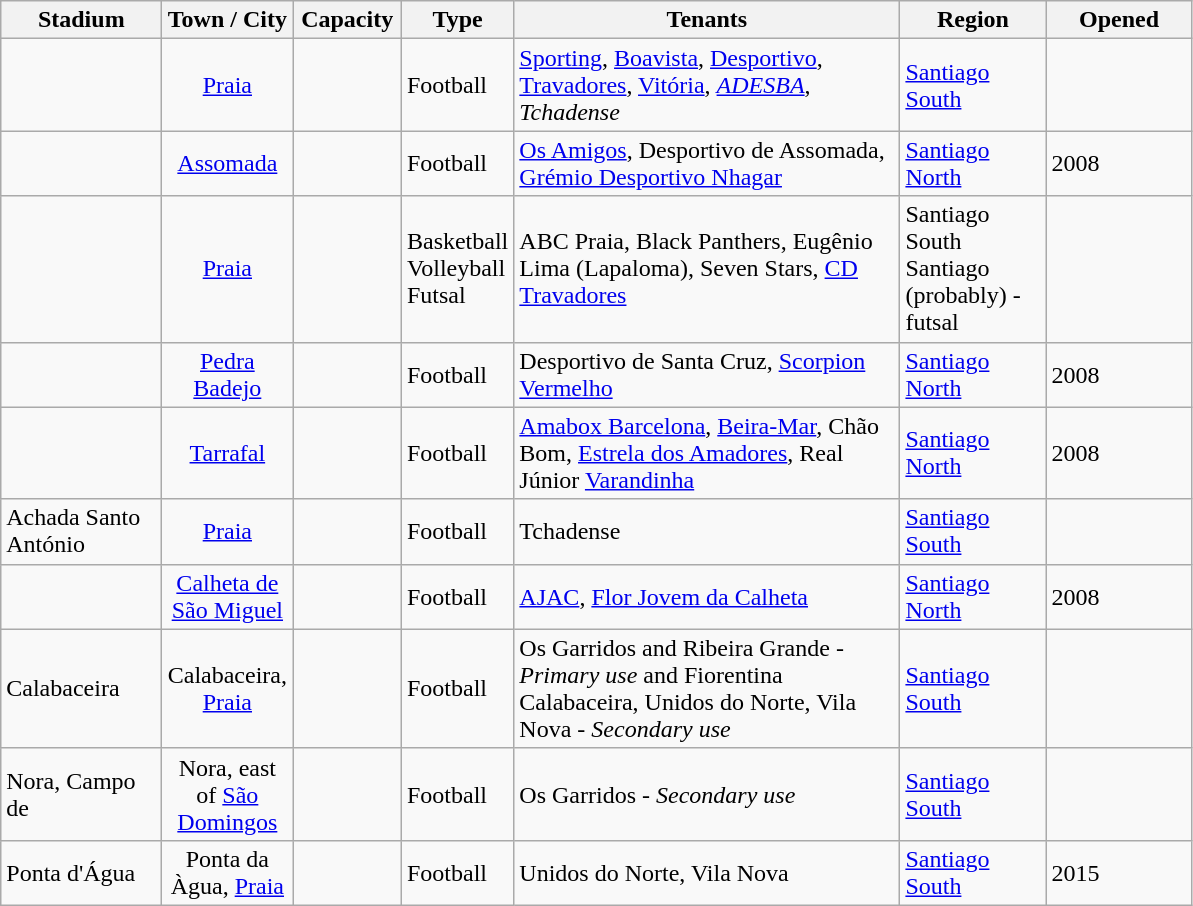<table class="wikitable sortable">
<tr>
<th width=100>Stadium</th>
<th width=80>Town / City</th>
<th width=65>Capacity</th>
<th width=40>Type</th>
<th width=250>Tenants</th>
<th width=90>Region</th>
<th width=90>Opened</th>
</tr>
<tr>
<td></td>
<td style="text-align:center;"><a href='#'>Praia</a></td>
<td style="text-align:center;"> </td>
<td>Football</td>
<td><a href='#'>Sporting</a>, <a href='#'>Boavista</a>, <a href='#'>Desportivo</a>, <a href='#'>Travadores</a>, <a href='#'>Vitória</a>, <em><a href='#'>ADESBA</a></em>, <em>Tchadense</em></td>
<td><a href='#'>Santiago South</a></td>
<td></td>
</tr>
<tr>
<td></td>
<td style="text-align:center;"><a href='#'>Assomada</a></td>
<td style="text-align:center;"></td>
<td>Football</td>
<td><a href='#'>Os Amigos</a>, Desportivo de Assomada, <a href='#'>Grémio Desportivo Nhagar</a></td>
<td><a href='#'>Santiago North</a></td>
<td>2008</td>
</tr>
<tr>
<td></td>
<td style="text-align:center;"><a href='#'>Praia</a></td>
<td style="text-align:center;"></td>
<td>Basketball<br>Volleyball<br>Futsal</td>
<td>ABC Praia, Black Panthers, Eugênio Lima (Lapaloma), Seven Stars, <a href='#'>CD Travadores</a></td>
<td>Santiago South<br>Santiago (probably) - futsal</td>
<td></td>
</tr>
<tr>
<td></td>
<td style="text-align:center;"><a href='#'>Pedra Badejo</a></td>
<td style="text-align:center;"></td>
<td>Football</td>
<td>Desportivo de Santa Cruz, <a href='#'>Scorpion Vermelho</a></td>
<td><a href='#'>Santiago North</a></td>
<td>2008</td>
</tr>
<tr>
<td></td>
<td style="text-align:center;"><a href='#'>Tarrafal</a></td>
<td style="text-align:center;"></td>
<td>Football</td>
<td><a href='#'>Amabox Barcelona</a>, <a href='#'>Beira-Mar</a>, Chão Bom, <a href='#'>Estrela dos Amadores</a>, Real Júnior <a href='#'>Varandinha</a></td>
<td><a href='#'>Santiago North</a></td>
<td>2008</td>
</tr>
<tr>
<td>Achada Santo António</td>
<td style="text-align:center;"><a href='#'>Praia</a></td>
<td style="text-align:center;"></td>
<td>Football</td>
<td>Tchadense</td>
<td><a href='#'>Santiago South</a></td>
<td></td>
</tr>
<tr>
<td></td>
<td style="text-align:center;"><a href='#'>Calheta de São Miguel</a></td>
<td style="text-align:center;"></td>
<td>Football</td>
<td><a href='#'>AJAC</a>, <a href='#'>Flor Jovem da Calheta</a></td>
<td><a href='#'>Santiago North</a></td>
<td>2008</td>
</tr>
<tr>
<td>Calabaceira</td>
<td style="text-align:center;">Calabaceira, <a href='#'>Praia</a></td>
<td style="text-align:center;"></td>
<td>Football</td>
<td>Os Garridos and Ribeira Grande - <em>Primary use</em> and Fiorentina Calabaceira, Unidos do Norte, Vila Nova - <em>Secondary use</em></td>
<td><a href='#'>Santiago South</a></td>
<td></td>
</tr>
<tr>
<td>Nora, Campo de</td>
<td style="text-align:center;">Nora, east of <a href='#'>São Domingos</a></td>
<td></td>
<td>Football</td>
<td>Os Garridos - <em>Secondary use</em></td>
<td><a href='#'>Santiago South</a></td>
<td></td>
</tr>
<tr>
<td>Ponta d'Água</td>
<td style="text-align:center;">Ponta da Àgua, <a href='#'>Praia</a></td>
<td style="text-align:center;"></td>
<td>Football</td>
<td>Unidos do Norte, Vila Nova</td>
<td><a href='#'>Santiago South</a></td>
<td>2015</td>
</tr>
</table>
